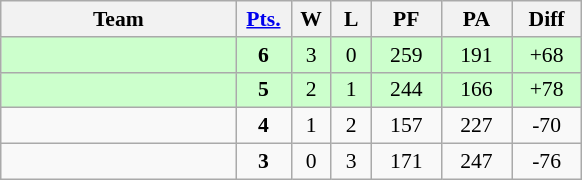<table class=wikitable style="font-size:90%;">
<tr align=center>
<th width=150px>Team</th>
<th width=30px><a href='#'>Pts.</a></th>
<th width=20px>W</th>
<th width=20px>L</th>
<th width=40px>PF</th>
<th width=40px>PA</th>
<th width=40px>Diff</th>
</tr>
<tr align=center bgcolor="#ccffcc">
<td align=left></td>
<td><strong>6</strong></td>
<td>3</td>
<td>0</td>
<td>259</td>
<td>191</td>
<td>+68</td>
</tr>
<tr align=center bgcolor="#ccffcc">
<td align=left></td>
<td><strong>5</strong></td>
<td>2</td>
<td>1</td>
<td>244</td>
<td>166</td>
<td>+78</td>
</tr>
<tr align=center>
<td align=left></td>
<td><strong>4</strong></td>
<td>1</td>
<td>2</td>
<td>157</td>
<td>227</td>
<td>-70</td>
</tr>
<tr align=center>
<td align=left></td>
<td><strong>3</strong></td>
<td>0</td>
<td>3</td>
<td>171</td>
<td>247</td>
<td>-76</td>
</tr>
</table>
